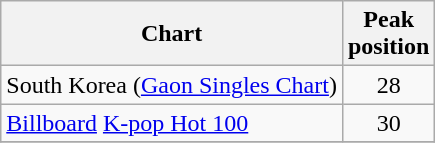<table class="wikitable sortable">
<tr>
<th>Chart</th>
<th>Peak<br>position</th>
</tr>
<tr>
<td>South Korea (<a href='#'>Gaon Singles Chart</a>)</td>
<td align="center">28</td>
</tr>
<tr>
<td><a href='#'>Billboard</a> <a href='#'>K-pop Hot 100</a></td>
<td align="center">30</td>
</tr>
<tr>
</tr>
</table>
